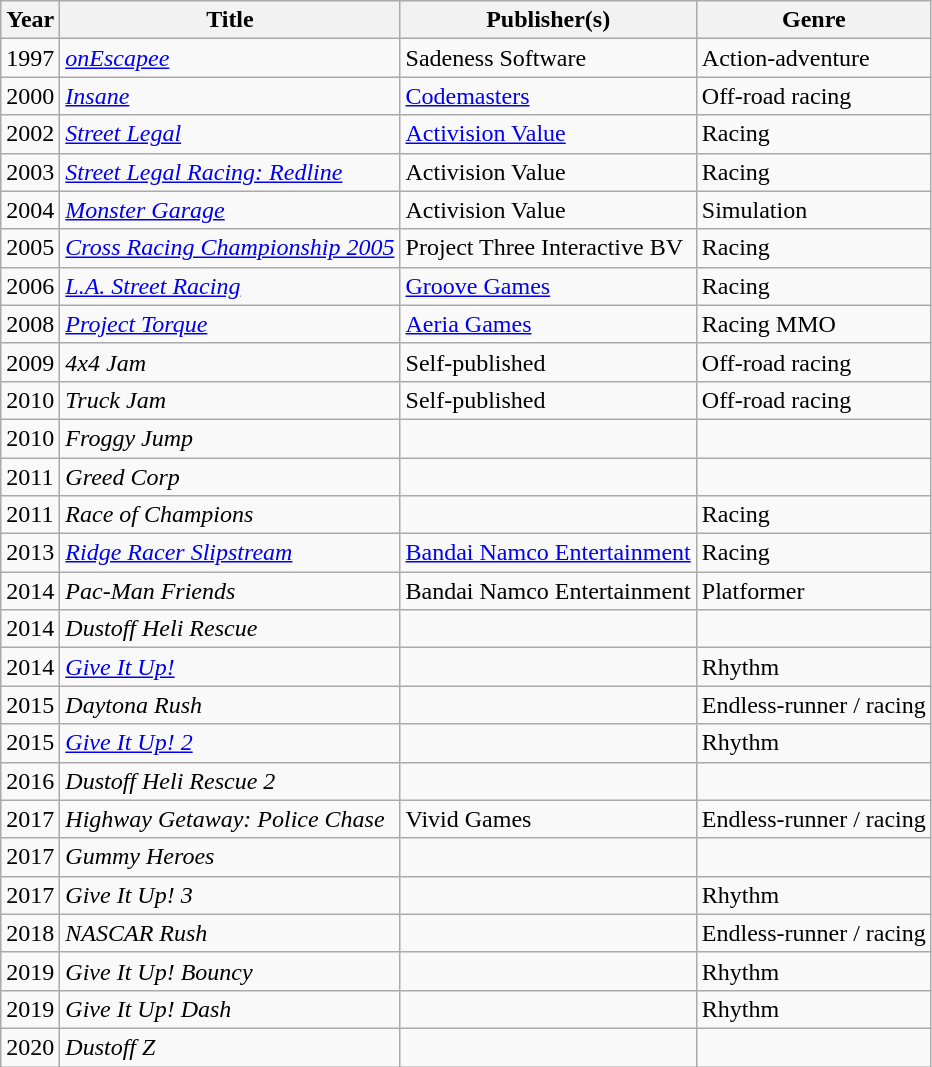<table class="wikitable">
<tr>
<th>Year</th>
<th>Title</th>
<th>Publisher(s)</th>
<th>Genre</th>
</tr>
<tr>
<td>1997</td>
<td><em><a href='#'>onEscapee</a></em></td>
<td>Sadeness Software</td>
<td>Action-adventure</td>
</tr>
<tr>
<td>2000</td>
<td><a href='#'><em>Insane</em></a></td>
<td><a href='#'>Codemasters</a></td>
<td>Off-road racing</td>
</tr>
<tr>
<td>2002</td>
<td><em><a href='#'>Street Legal</a></em></td>
<td><a href='#'>Activision Value</a></td>
<td>Racing</td>
</tr>
<tr>
<td>2003</td>
<td><em><a href='#'>Street Legal Racing: Redline</a></em></td>
<td>Activision Value</td>
<td>Racing</td>
</tr>
<tr>
<td>2004</td>
<td><em><a href='#'>Monster Garage</a></em></td>
<td>Activision Value</td>
<td>Simulation</td>
</tr>
<tr>
<td>2005</td>
<td><em><a href='#'>Cross Racing Championship 2005</a></em></td>
<td>Project Three Interactive BV</td>
<td>Racing</td>
</tr>
<tr>
<td>2006</td>
<td><em><a href='#'>L.A. Street Racing</a></em></td>
<td><a href='#'>Groove Games</a></td>
<td>Racing</td>
</tr>
<tr>
<td>2008</td>
<td><em><a href='#'>Project Torque</a></em></td>
<td><a href='#'>Aeria Games</a></td>
<td>Racing MMO</td>
</tr>
<tr>
<td>2009</td>
<td><em>4x4 Jam</em></td>
<td>Self-published</td>
<td>Off-road racing</td>
</tr>
<tr>
<td>2010</td>
<td><em>Truck Jam</em></td>
<td>Self-published</td>
<td>Off-road racing</td>
</tr>
<tr>
<td>2010</td>
<td><em>Froggy Jump</em></td>
<td></td>
<td></td>
</tr>
<tr>
<td>2011</td>
<td><em>Greed Corp</em></td>
<td></td>
<td></td>
</tr>
<tr>
<td>2011</td>
<td><em>Race of Champions</em></td>
<td></td>
<td>Racing</td>
</tr>
<tr>
<td>2013</td>
<td><em><a href='#'>Ridge Racer Slipstream</a></em></td>
<td><a href='#'>Bandai Namco Entertainment</a></td>
<td>Racing</td>
</tr>
<tr>
<td>2014</td>
<td><em>Pac-Man Friends</em></td>
<td>Bandai Namco Entertainment</td>
<td>Platformer</td>
</tr>
<tr>
<td>2014</td>
<td><em>Dustoff Heli Rescue</em></td>
<td></td>
<td></td>
</tr>
<tr>
<td>2014</td>
<td><a href='#'><em>Give It Up!</em></a></td>
<td></td>
<td>Rhythm</td>
</tr>
<tr>
<td>2015</td>
<td><em>Daytona Rush</em></td>
<td></td>
<td>Endless-runner / racing</td>
</tr>
<tr>
<td>2015</td>
<td><a href='#'><em>Give It Up! 2</em></a></td>
<td></td>
<td>Rhythm</td>
</tr>
<tr>
<td>2016</td>
<td><em>Dustoff Heli Rescue 2</em></td>
<td></td>
<td></td>
</tr>
<tr>
<td>2017</td>
<td><em>Highway Getaway: Police Chase</em></td>
<td>Vivid Games</td>
<td>Endless-runner / racing</td>
</tr>
<tr>
<td>2017</td>
<td><em>Gummy Heroes</em></td>
<td></td>
<td></td>
</tr>
<tr>
<td>2017</td>
<td><em>Give It Up! 3</em></td>
<td></td>
<td>Rhythm</td>
</tr>
<tr>
<td>2018</td>
<td><em>NASCAR Rush</em></td>
<td></td>
<td>Endless-runner / racing</td>
</tr>
<tr>
<td>2019</td>
<td><em>Give It Up! Bouncy</em></td>
<td></td>
<td>Rhythm</td>
</tr>
<tr>
<td>2019</td>
<td><em>Give It Up! Dash</em></td>
<td></td>
<td>Rhythm</td>
</tr>
<tr>
<td>2020</td>
<td><em>Dustoff Z</em></td>
<td></td>
<td></td>
</tr>
</table>
